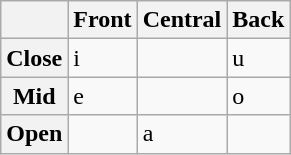<table class="wikitable">
<tr>
<th></th>
<th>Front</th>
<th>Central</th>
<th>Back</th>
</tr>
<tr>
<th>Close</th>
<td>i</td>
<td></td>
<td>u</td>
</tr>
<tr>
<th>Mid</th>
<td>e</td>
<td></td>
<td>o</td>
</tr>
<tr>
<th>Open</th>
<td></td>
<td>a</td>
<td></td>
</tr>
</table>
